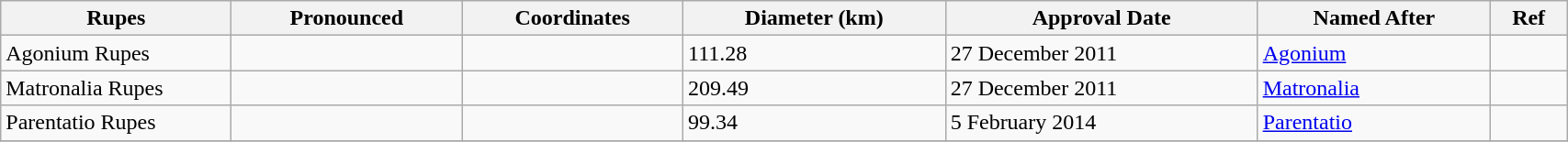<table class="wikitable" style="min-width: 90%;">
<tr>
<th style="width:10em">Rupes</th>
<th style="width:10em">Pronounced</th>
<th>Coordinates</th>
<th>Diameter (km)</th>
<th>Approval Date</th>
<th>Named After</th>
<th>Ref</th>
</tr>
<tr>
<td>Agonium Rupes</td>
<td></td>
<td></td>
<td>111.28</td>
<td>27 December 2011</td>
<td><a href='#'>Agonium</a></td>
<td></td>
</tr>
<tr>
<td>Matronalia Rupes</td>
<td></td>
<td></td>
<td>209.49</td>
<td>27 December 2011</td>
<td><a href='#'>Matronalia</a></td>
<td></td>
</tr>
<tr>
<td>Parentatio Rupes</td>
<td></td>
<td></td>
<td>99.34</td>
<td>5 February 2014</td>
<td><a href='#'>Parentatio</a></td>
<td></td>
</tr>
<tr>
</tr>
</table>
